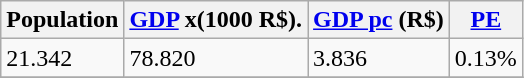<table class="wikitable" border="1">
<tr>
<th>Population</th>
<th><a href='#'>GDP</a> x(1000 R$).</th>
<th><a href='#'>GDP pc</a> (R$)</th>
<th><a href='#'>PE</a></th>
</tr>
<tr>
<td>21.342</td>
<td>78.820</td>
<td>3.836</td>
<td>0.13%</td>
</tr>
<tr>
</tr>
</table>
